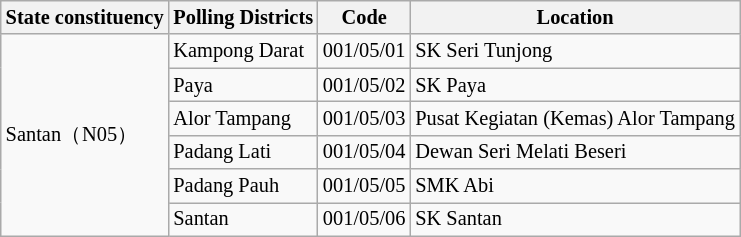<table class="wikitable sortable mw-collapsible" style="white-space:nowrap;font-size:85%">
<tr>
<th>State constituency</th>
<th>Polling Districts</th>
<th>Code</th>
<th>Location</th>
</tr>
<tr>
<td rowspan="6">Santan（N05）</td>
<td>Kampong Darat</td>
<td>001/05/01</td>
<td>SK Seri Tunjong</td>
</tr>
<tr>
<td>Paya</td>
<td>001/05/02</td>
<td>SK Paya</td>
</tr>
<tr>
<td>Alor Tampang</td>
<td>001/05/03</td>
<td>Pusat Kegiatan (Kemas) Alor Tampang</td>
</tr>
<tr>
<td>Padang Lati</td>
<td>001/05/04</td>
<td>Dewan Seri Melati Beseri</td>
</tr>
<tr>
<td>Padang Pauh</td>
<td>001/05/05</td>
<td>SMK Abi</td>
</tr>
<tr>
<td>Santan</td>
<td>001/05/06</td>
<td>SK Santan</td>
</tr>
</table>
